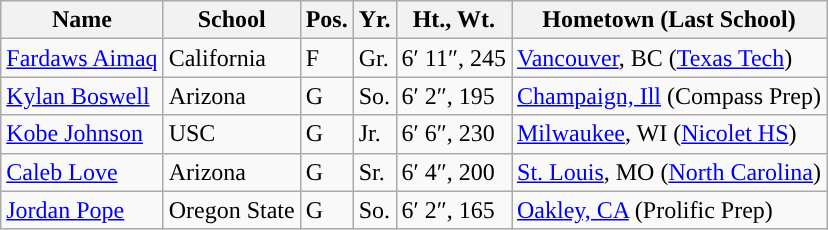<table class="wikitable">
<tr>
<th>Name</th>
<th>School</th>
<th>Pos.</th>
<th>Yr.</th>
<th>Ht., Wt.</th>
<th>Hometown (Last School)</th>
</tr>
<tr>
<td><a href='#'>Fardaws Aimaq</a></td>
<td>California</td>
<td>F</td>
<td>Gr.</td>
<td>6′ 11″, 245</td>
<td><a href='#'>Vancouver</a>, BC (<a href='#'>Texas Tech</a>)</td>
</tr>
<tr>
<td><a href='#'>Kylan Boswell</a></td>
<td>Arizona</td>
<td>G</td>
<td>So.</td>
<td>6′ 2″, 195</td>
<td><a href='#'>Champaign, Ill</a> (Compass Prep)</td>
</tr>
<tr>
<td><a href='#'>Kobe Johnson</a></td>
<td>USC</td>
<td>G</td>
<td>Jr.</td>
<td>6′ 6″, 230</td>
<td><a href='#'>Milwaukee</a>, WI (<a href='#'>Nicolet HS</a>)</td>
</tr>
<tr>
<td><a href='#'>Caleb Love</a></td>
<td>Arizona</td>
<td>G</td>
<td>Sr.</td>
<td>6′ 4″, 200</td>
<td><a href='#'>St. Louis</a>, MO (<a href='#'>North Carolina</a>)</td>
</tr>
<tr>
<td><a href='#'>Jordan Pope</a></td>
<td>Oregon State</td>
<td>G</td>
<td>So.</td>
<td>6′ 2″, 165</td>
<td><a href='#'>Oakley, CA</a> (Prolific Prep)</td>
</tr>
</table>
